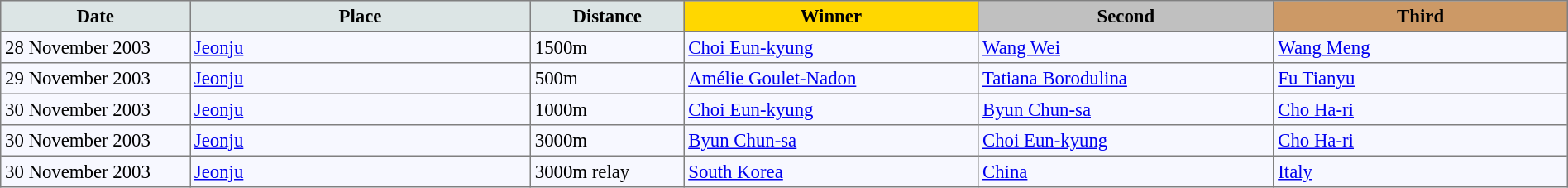<table bgcolor="#f7f8ff" cellpadding="3" cellspacing="0" border="1" style="font-size: 95%; border: gray solid 1px; border-collapse: collapse;">
<tr bgcolor="#CCCCCC">
<td align="center" bgcolor="#DCE5E5" width="150"><strong>Date</strong></td>
<td align="center" bgcolor="#DCE5E5" width="280"><strong>Place</strong></td>
<td align="center" bgcolor="#DCE5E5" width="120"><strong>Distance</strong></td>
<td align="center" bgcolor="gold" width="240"><strong>Winner</strong></td>
<td align="center" bgcolor="silver" width="240"><strong>Second</strong></td>
<td align="center" bgcolor="CC9966" width="240"><strong>Third</strong></td>
</tr>
<tr align="left">
<td>28 November 2003</td>
<td> <a href='#'>Jeonju</a></td>
<td>1500m</td>
<td> <a href='#'>Choi Eun-kyung</a></td>
<td> <a href='#'>Wang Wei</a></td>
<td> <a href='#'>Wang Meng</a></td>
</tr>
<tr align="left">
<td>29 November 2003</td>
<td> <a href='#'>Jeonju</a></td>
<td>500m</td>
<td> <a href='#'>Amélie Goulet-Nadon</a></td>
<td> <a href='#'>Tatiana Borodulina</a></td>
<td> <a href='#'>Fu Tianyu</a></td>
</tr>
<tr align="left">
<td>30 November 2003</td>
<td> <a href='#'>Jeonju</a></td>
<td>1000m</td>
<td> <a href='#'>Choi Eun-kyung</a></td>
<td> <a href='#'>Byun Chun-sa</a></td>
<td> <a href='#'>Cho Ha-ri</a></td>
</tr>
<tr align="left">
<td>30 November 2003</td>
<td> <a href='#'>Jeonju</a></td>
<td>3000m</td>
<td> <a href='#'>Byun Chun-sa</a></td>
<td> <a href='#'>Choi Eun-kyung</a></td>
<td> <a href='#'>Cho Ha-ri</a></td>
</tr>
<tr align="left">
<td>30 November 2003</td>
<td> <a href='#'>Jeonju</a></td>
<td>3000m relay</td>
<td> <a href='#'>South Korea</a></td>
<td> <a href='#'>China</a></td>
<td> <a href='#'>Italy</a></td>
</tr>
</table>
